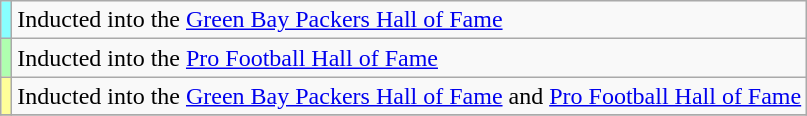<table class="wikitable plainrowheaders" border="1">
<tr>
<td bgcolor="#88FFFF" align="center"><sup></sup></td>
<td>Inducted into the <a href='#'>Green Bay Packers Hall of Fame</a></td>
</tr>
<tr>
<td bgcolor="#AFFFAF" align="center"></td>
<td>Inducted into the <a href='#'>Pro Football Hall of Fame</a></td>
</tr>
<tr>
<td bgcolor="#FFFF99" align="center"></td>
<td>Inducted into the <a href='#'>Green Bay Packers Hall of Fame</a> and <a href='#'>Pro Football Hall of Fame</a></td>
</tr>
<tr>
</tr>
</table>
